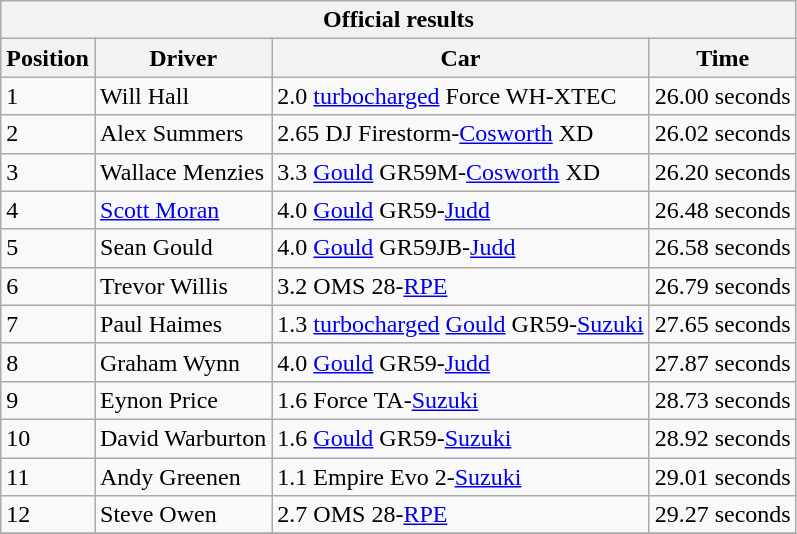<table class="wikitable" style="font-size: 100%">
<tr>
<th colspan=4>Official results</th>
</tr>
<tr>
<th>Position</th>
<th>Driver</th>
<th>Car</th>
<th>Time</th>
</tr>
<tr>
<td>1</td>
<td>Will Hall</td>
<td>2.0 <a href='#'>turbocharged</a> Force WH-XTEC</td>
<td>26.00 seconds</td>
</tr>
<tr>
<td>2</td>
<td>Alex Summers</td>
<td>2.65 DJ Firestorm-<a href='#'>Cosworth</a> XD</td>
<td>26.02 seconds</td>
</tr>
<tr>
<td>3</td>
<td>Wallace Menzies</td>
<td>3.3 <a href='#'>Gould</a> GR59M-<a href='#'>Cosworth</a> XD</td>
<td>26.20 seconds</td>
</tr>
<tr>
<td>4</td>
<td><a href='#'>Scott Moran</a></td>
<td>4.0 <a href='#'>Gould</a> GR59-<a href='#'>Judd</a></td>
<td>26.48 seconds</td>
</tr>
<tr>
<td>5</td>
<td>Sean Gould</td>
<td>4.0 <a href='#'>Gould</a> GR59JB-<a href='#'>Judd</a></td>
<td>26.58 seconds</td>
</tr>
<tr>
<td>6</td>
<td>Trevor Willis</td>
<td>3.2 OMS 28-<a href='#'>RPE</a></td>
<td>26.79 seconds</td>
</tr>
<tr>
<td>7</td>
<td>Paul Haimes</td>
<td>1.3 <a href='#'>turbocharged</a> <a href='#'>Gould</a> GR59-<a href='#'>Suzuki</a></td>
<td>27.65 seconds</td>
</tr>
<tr>
<td>8</td>
<td>Graham Wynn</td>
<td>4.0 <a href='#'>Gould</a> GR59-<a href='#'>Judd</a></td>
<td>27.87 seconds</td>
</tr>
<tr>
<td>9</td>
<td>Eynon Price</td>
<td>1.6 Force TA-<a href='#'>Suzuki</a></td>
<td>28.73 seconds</td>
</tr>
<tr>
<td>10</td>
<td>David Warburton</td>
<td>1.6 <a href='#'>Gould</a> GR59-<a href='#'>Suzuki</a></td>
<td>28.92 seconds</td>
</tr>
<tr>
<td>11</td>
<td>Andy Greenen</td>
<td>1.1 Empire Evo 2-<a href='#'>Suzuki</a></td>
<td>29.01 seconds</td>
</tr>
<tr>
<td>12</td>
<td>Steve Owen</td>
<td>2.7 OMS 28-<a href='#'>RPE</a></td>
<td>29.27 seconds</td>
</tr>
<tr>
</tr>
</table>
